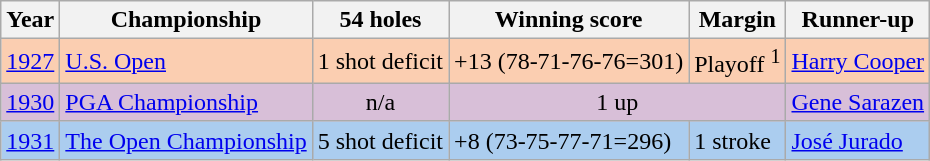<table class="wikitable">
<tr>
<th>Year</th>
<th>Championship</th>
<th>54 holes</th>
<th>Winning score</th>
<th>Margin</th>
<th>Runner-up</th>
</tr>
<tr style="background:#FBCEB1;">
<td><a href='#'>1927</a></td>
<td><a href='#'>U.S. Open</a></td>
<td>1 shot deficit</td>
<td>+13 (78-71-76-76=301)</td>
<td>Playoff <sup>1</sup></td>
<td> <a href='#'>Harry Cooper</a></td>
</tr>
<tr style="background:#D8BFD8;">
<td><a href='#'>1930</a></td>
<td><a href='#'>PGA Championship</a></td>
<td align=center>n/a</td>
<td colspan=2 align=center>1 up</td>
<td> <a href='#'>Gene Sarazen</a></td>
</tr>
<tr style="background:#ABCDEF;">
<td><a href='#'>1931</a></td>
<td><a href='#'>The Open Championship</a></td>
<td>5 shot deficit</td>
<td>+8 (73-75-77-71=296)</td>
<td>1 stroke</td>
<td> <a href='#'>José Jurado</a></td>
</tr>
</table>
